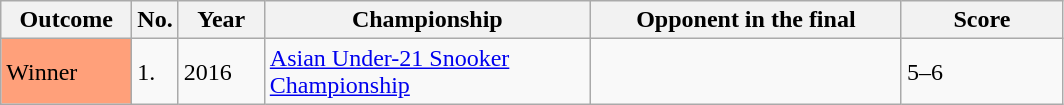<table class="sortable wikitable">
<tr>
<th width="80">Outcome</th>
<th width="20">No.</th>
<th width="50">Year</th>
<th width="210">Championship</th>
<th width="200">Opponent in the final</th>
<th width="100">Score</th>
</tr>
<tr>
<td style="background:#ffa07a;">Winner</td>
<td>1.</td>
<td>2016</td>
<td><a href='#'>Asian Under-21 Snooker Championship</a></td>
<td> </td>
<td>5–6</td>
</tr>
</table>
